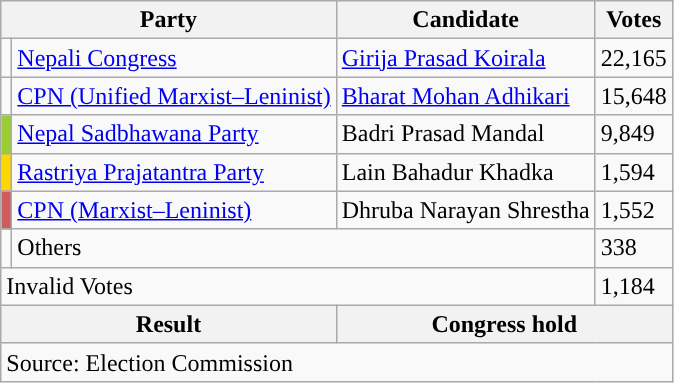<table class="wikitable">
<tr>
<th colspan="2">Party</th>
<th>Candidate</th>
<th>Votes</th>
</tr>
<tr>
<td style="background-color:"></td>
<td><a href='#'>Nepali Congress</a></td>
<td><a href='#'>Girija Prasad Koirala</a></td>
<td>22,165</td>
</tr>
<tr>
<td style="background-color:"></td>
<td><a href='#'>CPN (Unified Marxist–Leninist)</a></td>
<td><a href='#'>Bharat Mohan Adhikari</a></td>
<td>15,648</td>
</tr>
<tr>
<td style="background-color:yellowgreen"></td>
<td><a href='#'>Nepal Sadbhawana Party</a></td>
<td>Badri Prasad Mandal</td>
<td>9,849</td>
</tr>
<tr>
<td style="background-color:gold"></td>
<td><a href='#'>Rastriya Prajatantra Party</a></td>
<td>Lain Bahadur Khadka</td>
<td>1,594</td>
</tr>
<tr>
<td style="background-color:indianred"></td>
<td><a href='#'>CPN (Marxist–Leninist)</a></td>
<td>Dhruba Narayan Shrestha</td>
<td>1,552</td>
</tr>
<tr>
<td></td>
<td colspan="2">Others</td>
<td>338</td>
</tr>
<tr>
<td colspan="3">Invalid Votes</td>
<td>1,184</td>
</tr>
<tr>
<th colspan="2">Result</th>
<th colspan="2">Congress hold</th>
</tr>
<tr>
<td colspan="4">Source: Election Commission</td>
</tr>
</table>
